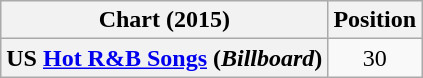<table class="wikitable plainrowheaders" style="text-align:center">
<tr>
<th scope="col">Chart (2015)</th>
<th scope="col">Position</th>
</tr>
<tr>
<th scope="row">US <a href='#'>Hot R&B Songs</a> (<em>Billboard</em>)</th>
<td>30</td>
</tr>
</table>
